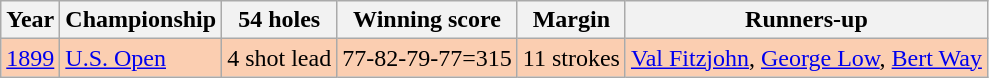<table class="wikitable">
<tr>
<th>Year</th>
<th>Championship</th>
<th>54 holes</th>
<th>Winning score</th>
<th>Margin</th>
<th>Runners-up</th>
</tr>
<tr style="background:#FBCEB1;">
<td><a href='#'>1899</a></td>
<td><a href='#'>U.S. Open</a></td>
<td>4 shot lead</td>
<td>77-82-79-77=315</td>
<td>11 strokes</td>
<td> <a href='#'>Val Fitzjohn</a>,  <a href='#'>George Low</a>,  <a href='#'>Bert Way</a></td>
</tr>
</table>
